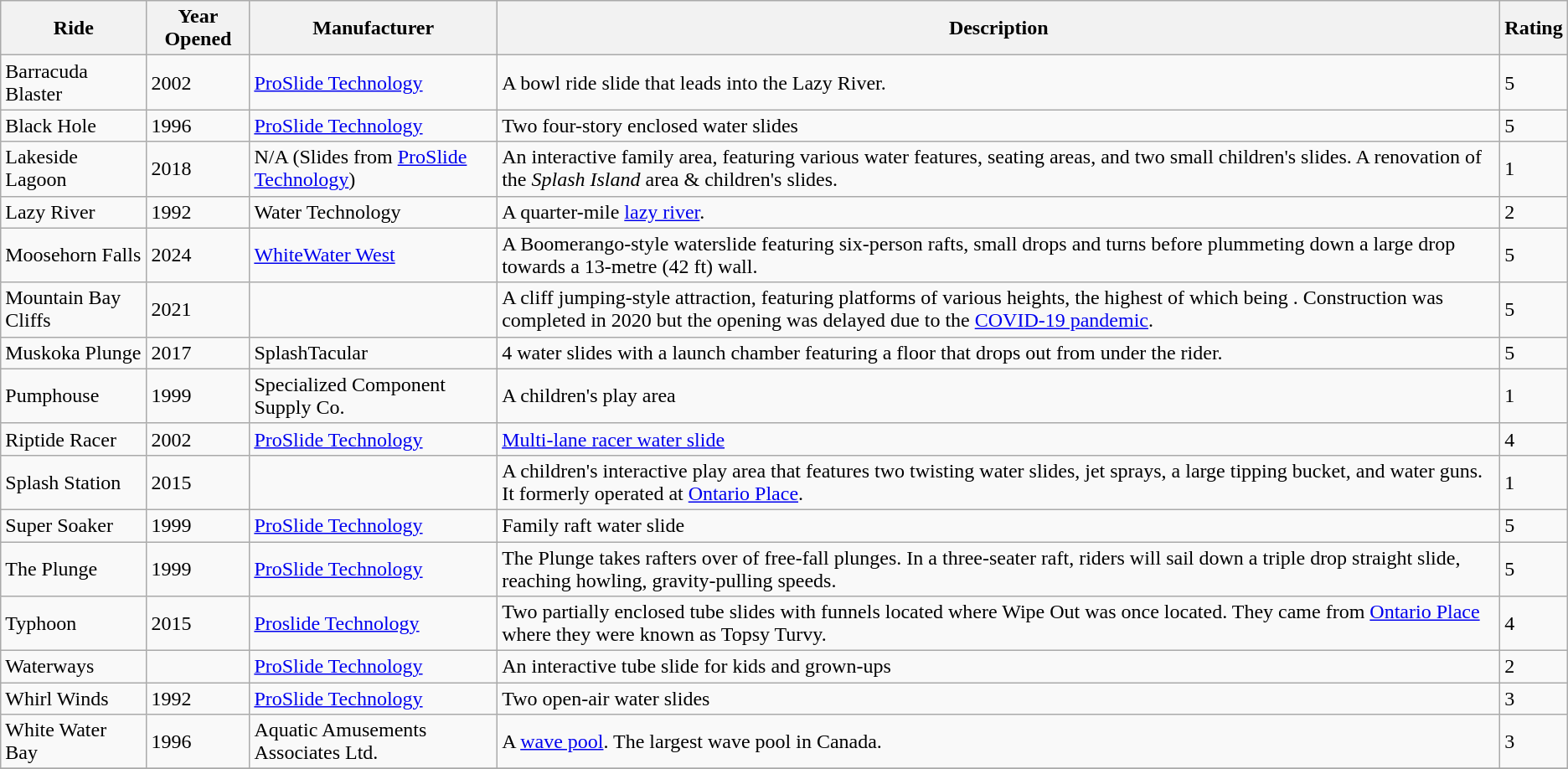<table class="wikitable sortable">
<tr>
<th>Ride</th>
<th>Year Opened</th>
<th>Manufacturer</th>
<th>Description</th>
<th>Rating</th>
</tr>
<tr>
<td>Barracuda Blaster</td>
<td>2002</td>
<td><a href='#'>ProSlide Technology</a></td>
<td>A bowl ride slide that leads into the Lazy River.</td>
<td>5</td>
</tr>
<tr>
<td>Black Hole</td>
<td>1996</td>
<td><a href='#'>ProSlide Technology</a></td>
<td>Two four-story enclosed water slides</td>
<td>5</td>
</tr>
<tr>
<td>Lakeside Lagoon</td>
<td>2018</td>
<td>N/A (Slides from <a href='#'>ProSlide Technology</a>)</td>
<td>An interactive family area, featuring various water features, seating areas, and two small children's slides. A renovation of the <em>Splash Island</em> area & children's slides.</td>
<td>1</td>
</tr>
<tr>
<td>Lazy River</td>
<td>1992</td>
<td>Water Technology</td>
<td>A quarter-mile <a href='#'>lazy river</a>.</td>
<td>2</td>
</tr>
<tr>
<td>Moosehorn Falls</td>
<td>2024</td>
<td><a href='#'>WhiteWater West</a></td>
<td>A Boomerango-style waterslide featuring six-person rafts, small drops and turns before plummeting down a large drop towards a 13-metre (42 ft) wall.</td>
<td>5</td>
</tr>
<tr>
<td>Mountain Bay Cliffs</td>
<td>2021</td>
<td></td>
<td>A cliff jumping-style attraction, featuring platforms of various heights, the highest of which being . Construction was completed in 2020 but the opening was delayed due to the <a href='#'>COVID-19 pandemic</a>.</td>
<td>5</td>
</tr>
<tr>
<td>Muskoka Plunge</td>
<td>2017</td>
<td>SplashTacular</td>
<td>4 water slides with a launch chamber featuring a floor that drops out from under the rider.</td>
<td>5</td>
</tr>
<tr>
<td>Pumphouse</td>
<td>1999</td>
<td>Specialized Component Supply Co.</td>
<td>A children's play area</td>
<td>1</td>
</tr>
<tr>
<td>Riptide Racer</td>
<td>2002</td>
<td><a href='#'>ProSlide Technology</a></td>
<td><a href='#'>Multi-lane racer water slide</a></td>
<td>4</td>
</tr>
<tr>
<td>Splash Station</td>
<td>2015</td>
<td></td>
<td>A children's interactive play area that features two twisting water slides, jet sprays, a large tipping bucket, and water guns. It formerly operated at <a href='#'>Ontario Place</a>.</td>
<td>1</td>
</tr>
<tr>
<td>Super Soaker</td>
<td>1999</td>
<td><a href='#'>ProSlide Technology</a></td>
<td>Family raft water slide</td>
<td>5</td>
</tr>
<tr>
<td>The Plunge</td>
<td>1999</td>
<td><a href='#'>ProSlide Technology</a></td>
<td>The Plunge takes rafters over  of free-fall plunges. In a three-seater raft, riders will sail down a triple drop straight slide, reaching howling, gravity-pulling speeds.</td>
<td>5</td>
</tr>
<tr>
<td>Typhoon</td>
<td>2015</td>
<td><a href='#'>Proslide Technology</a></td>
<td>Two partially enclosed tube slides with funnels located where Wipe Out was once located. They came from <a href='#'>Ontario Place</a> where they were known as Topsy Turvy.</td>
<td>4</td>
</tr>
<tr>
<td>Waterways</td>
<td></td>
<td><a href='#'>ProSlide Technology</a></td>
<td>An interactive tube slide for kids and grown-ups</td>
<td>2</td>
</tr>
<tr>
<td>Whirl Winds</td>
<td>1992</td>
<td><a href='#'>ProSlide Technology</a></td>
<td>Two open-air water slides</td>
<td>3</td>
</tr>
<tr>
<td>White Water Bay</td>
<td>1996</td>
<td>Aquatic Amusements Associates Ltd.</td>
<td>A <a href='#'>wave pool</a>. The largest wave pool in Canada.</td>
<td>3</td>
</tr>
<tr>
</tr>
</table>
